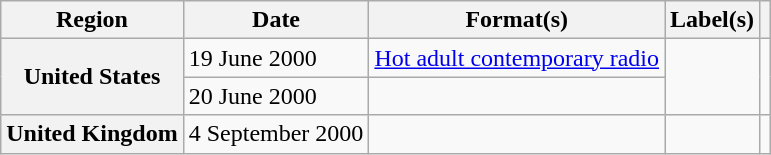<table class="wikitable plainrowheaders">
<tr>
<th scope="col">Region</th>
<th scope="col">Date</th>
<th scope="col">Format(s)</th>
<th scope="col">Label(s)</th>
<th scope="col"></th>
</tr>
<tr>
<th scope="row" rowspan="2">United States</th>
<td>19 June 2000</td>
<td><a href='#'>Hot adult contemporary radio</a></td>
<td rowspan="2"></td>
<td align="center" rowspan="2"></td>
</tr>
<tr>
<td>20 June 2000</td>
<td></td>
</tr>
<tr>
<th scope="row">United Kingdom</th>
<td>4 September 2000</td>
<td></td>
<td></td>
<td align="center"></td>
</tr>
</table>
